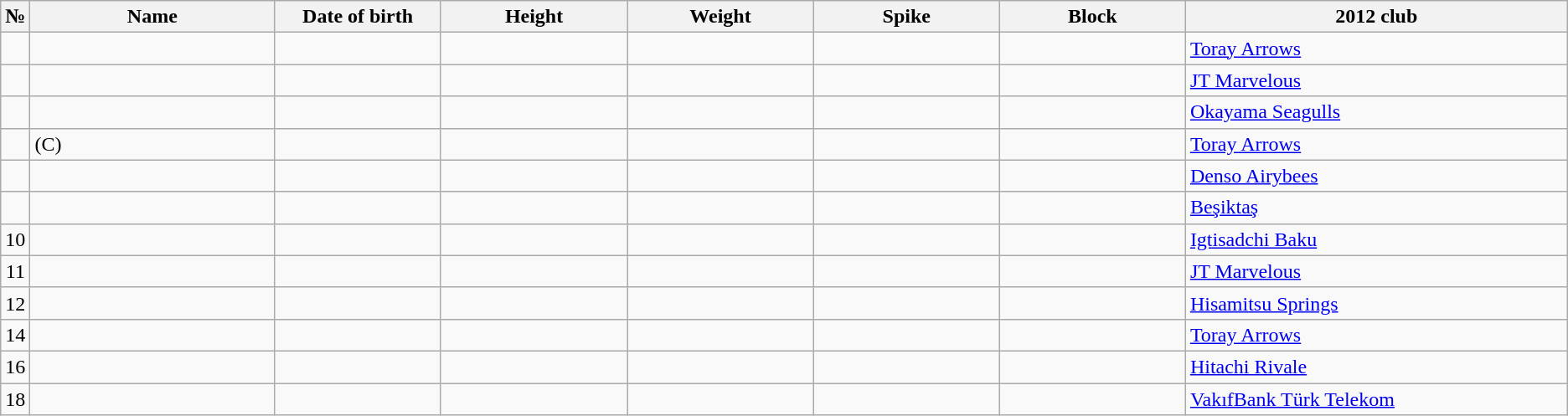<table class="wikitable sortable" style="font-size:100%; text-align:center;">
<tr>
<th>№</th>
<th style="width:12em">Name</th>
<th style="width:8em">Date of birth</th>
<th style="width:9em">Height</th>
<th style="width:9em">Weight</th>
<th style="width:9em">Spike</th>
<th style="width:9em">Block</th>
<th style="width:19em">2012 club</th>
</tr>
<tr>
<td></td>
<td style="text-align:left;"></td>
<td style="text-align:right;"></td>
<td></td>
<td></td>
<td></td>
<td></td>
<td style="text-align:left;"> <a href='#'>Toray Arrows</a></td>
</tr>
<tr>
<td></td>
<td style="text-align:left;"></td>
<td style="text-align:right;"></td>
<td></td>
<td></td>
<td></td>
<td></td>
<td style="text-align:left;"> <a href='#'>JT Marvelous</a></td>
</tr>
<tr>
<td></td>
<td style="text-align:left;"></td>
<td style="text-align:right;"></td>
<td></td>
<td></td>
<td></td>
<td></td>
<td style="text-align:left;"> <a href='#'>Okayama Seagulls</a></td>
</tr>
<tr>
<td></td>
<td style="text-align:left;"> (C)</td>
<td style="text-align:right;"></td>
<td></td>
<td></td>
<td></td>
<td></td>
<td style="text-align:left;"> <a href='#'>Toray Arrows</a></td>
</tr>
<tr>
<td></td>
<td style="text-align:left;"></td>
<td style="text-align:right;"></td>
<td></td>
<td></td>
<td></td>
<td></td>
<td style="text-align:left;"> <a href='#'>Denso Airybees</a></td>
</tr>
<tr>
<td></td>
<td style="text-align:left;"></td>
<td style="text-align:right;"></td>
<td></td>
<td></td>
<td></td>
<td></td>
<td style="text-align:left;"> <a href='#'>Beşiktaş</a></td>
</tr>
<tr>
<td>10</td>
<td style="text-align:left;"></td>
<td style="text-align:right;"></td>
<td></td>
<td></td>
<td></td>
<td></td>
<td style="text-align:left;"> <a href='#'>Igtisadchi Baku</a></td>
</tr>
<tr>
<td>11</td>
<td style="text-align:left;"></td>
<td style="text-align:right;"></td>
<td></td>
<td></td>
<td></td>
<td></td>
<td style="text-align:left;"> <a href='#'>JT Marvelous</a></td>
</tr>
<tr>
<td>12</td>
<td style="text-align:left;"></td>
<td style="text-align:right;"></td>
<td></td>
<td></td>
<td></td>
<td></td>
<td style="text-align:left;"> <a href='#'>Hisamitsu Springs</a></td>
</tr>
<tr>
<td>14</td>
<td style="text-align:left;"></td>
<td style="text-align:right;"></td>
<td></td>
<td></td>
<td></td>
<td></td>
<td style="text-align:left;"> <a href='#'>Toray Arrows</a></td>
</tr>
<tr>
<td>16</td>
<td style="text-align:left;"></td>
<td style="text-align:right;"></td>
<td></td>
<td></td>
<td></td>
<td></td>
<td style="text-align:left;"> <a href='#'>Hitachi Rivale</a></td>
</tr>
<tr>
<td>18</td>
<td style="text-align:left;"></td>
<td style="text-align:right;"></td>
<td></td>
<td></td>
<td></td>
<td></td>
<td style="text-align:left;"> <a href='#'>VakıfBank Türk Telekom</a></td>
</tr>
</table>
